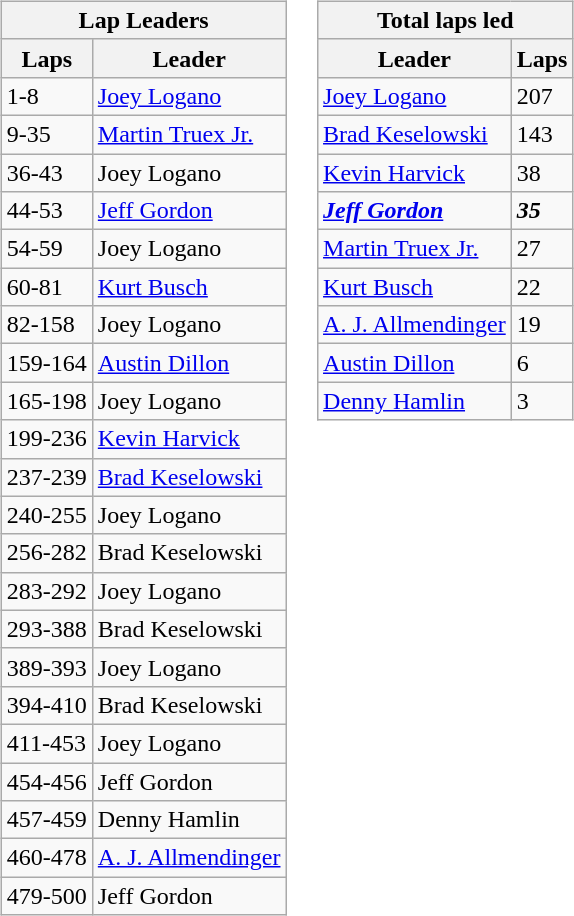<table>
<tr>
<td><br><table class="wikitable">
<tr>
<th colspan="4">Lap Leaders</th>
</tr>
<tr>
<th>Laps</th>
<th>Leader</th>
</tr>
<tr>
<td>1-8</td>
<td><a href='#'>Joey Logano</a></td>
</tr>
<tr>
<td>9-35</td>
<td><a href='#'>Martin Truex Jr.</a></td>
</tr>
<tr>
<td>36-43</td>
<td>Joey Logano</td>
</tr>
<tr>
<td>44-53</td>
<td><a href='#'>Jeff Gordon</a></td>
</tr>
<tr>
<td>54-59</td>
<td>Joey Logano</td>
</tr>
<tr>
<td>60-81</td>
<td><a href='#'>Kurt Busch</a></td>
</tr>
<tr>
<td>82-158</td>
<td>Joey Logano</td>
</tr>
<tr>
<td>159-164</td>
<td><a href='#'>Austin Dillon</a></td>
</tr>
<tr>
<td>165-198</td>
<td>Joey Logano</td>
</tr>
<tr>
<td>199-236</td>
<td><a href='#'>Kevin Harvick</a></td>
</tr>
<tr>
<td>237-239</td>
<td><a href='#'>Brad Keselowski</a></td>
</tr>
<tr>
<td>240-255</td>
<td>Joey Logano</td>
</tr>
<tr>
<td>256-282</td>
<td>Brad Keselowski</td>
</tr>
<tr>
<td>283-292</td>
<td>Joey Logano</td>
</tr>
<tr>
<td>293-388</td>
<td>Brad Keselowski</td>
</tr>
<tr>
<td>389-393</td>
<td>Joey Logano</td>
</tr>
<tr>
<td>394-410</td>
<td>Brad Keselowski</td>
</tr>
<tr>
<td>411-453</td>
<td>Joey Logano</td>
</tr>
<tr>
<td>454-456</td>
<td>Jeff Gordon</td>
</tr>
<tr>
<td>457-459</td>
<td>Denny Hamlin</td>
</tr>
<tr>
<td>460-478</td>
<td><a href='#'>A. J. Allmendinger</a></td>
</tr>
<tr>
<td>479-500</td>
<td>Jeff Gordon</td>
</tr>
</table>
</td>
<td valign="top"><br><table class="wikitable">
<tr>
<th colspan="2">Total laps led</th>
</tr>
<tr>
<th>Leader</th>
<th>Laps</th>
</tr>
<tr>
<td><a href='#'>Joey Logano</a></td>
<td>207</td>
</tr>
<tr>
<td><a href='#'>Brad Keselowski</a></td>
<td>143</td>
</tr>
<tr>
<td><a href='#'>Kevin Harvick</a></td>
<td>38</td>
</tr>
<tr>
<td><strong><em><a href='#'>Jeff Gordon</a></em></strong></td>
<td><strong><em>35</em></strong></td>
</tr>
<tr>
<td><a href='#'>Martin Truex Jr.</a></td>
<td>27</td>
</tr>
<tr>
<td><a href='#'>Kurt Busch</a></td>
<td>22</td>
</tr>
<tr>
<td><a href='#'>A. J. Allmendinger</a></td>
<td>19</td>
</tr>
<tr>
<td><a href='#'>Austin Dillon</a></td>
<td>6</td>
</tr>
<tr>
<td><a href='#'>Denny Hamlin</a></td>
<td>3</td>
</tr>
</table>
</td>
</tr>
</table>
